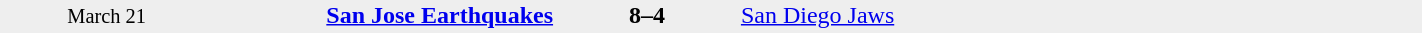<table style="width:75%; background:#eee;" cellspacing="0">
<tr>
<td rowspan="3" style="text-align:center; font-size:85%; width:15%;">March 21</td>
<td style="width:24%; text-align:right;"><strong><a href='#'>San Jose Earthquakes</a></strong></td>
<td style="text-align:center; width:13%;"><strong>8–4</strong></td>
<td width=24%><a href='#'>San Diego Jaws</a></td>
<td rowspan="3" style="font-size:85%; vertical-align:top;"></td>
</tr>
<tr style=font-size:85%>
<td align=right valign=top></td>
<td valign=top></td>
<td align=left valign=top></td>
</tr>
</table>
